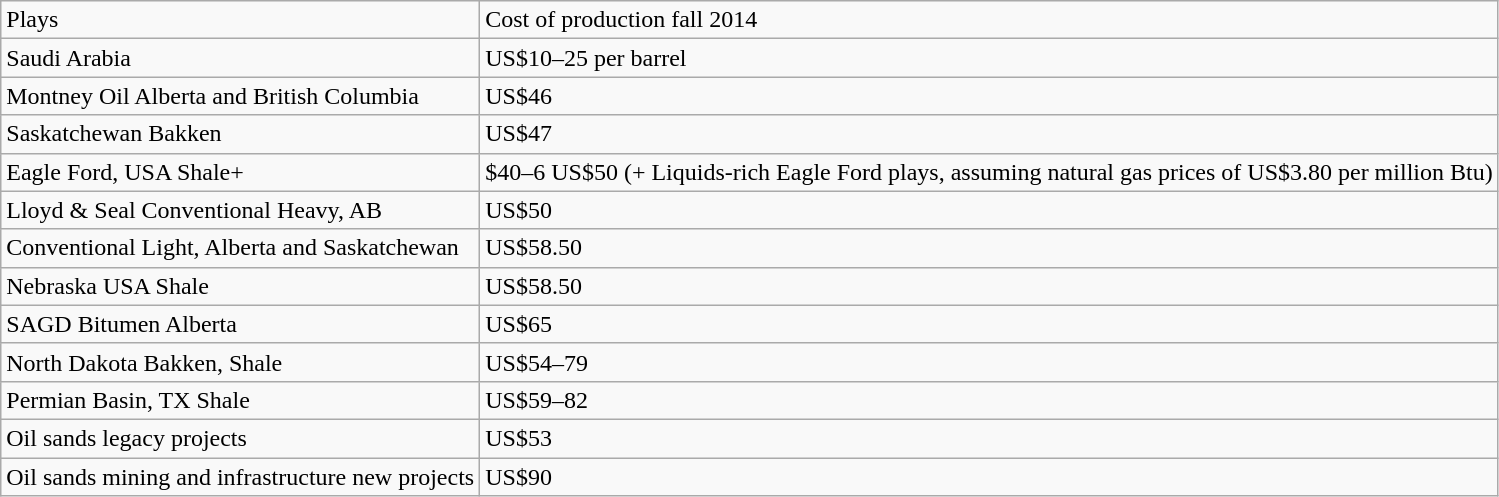<table class="wikitable">
<tr>
<td>Plays</td>
<td>Cost of production fall 2014</td>
</tr>
<tr>
<td>Saudi Arabia</td>
<td>US$10–25 per barrel</td>
</tr>
<tr>
<td>Montney Oil Alberta and British Columbia</td>
<td>US$46</td>
</tr>
<tr>
<td>Saskatchewan Bakken</td>
<td>US$47</td>
</tr>
<tr>
<td>Eagle Ford, USA Shale+</td>
<td>$40–6 US$50 (+ Liquids-rich Eagle Ford plays, assuming natural gas prices of US$3.80 per million Btu)</td>
</tr>
<tr>
<td>Lloyd & Seal Conventional Heavy, AB</td>
<td>US$50</td>
</tr>
<tr>
<td>Conventional Light, Alberta and Saskatchewan</td>
<td>US$58.50</td>
</tr>
<tr>
<td>Nebraska USA Shale</td>
<td>US$58.50</td>
</tr>
<tr>
<td>SAGD Bitumen Alberta</td>
<td>US$65</td>
</tr>
<tr>
<td>North Dakota Bakken, Shale</td>
<td>US$54–79</td>
</tr>
<tr>
<td>Permian Basin, TX Shale</td>
<td>US$59–82</td>
</tr>
<tr>
<td>Oil sands legacy projects</td>
<td>US$53</td>
</tr>
<tr>
<td>Oil sands mining and infrastructure new projects</td>
<td>US$90</td>
</tr>
</table>
